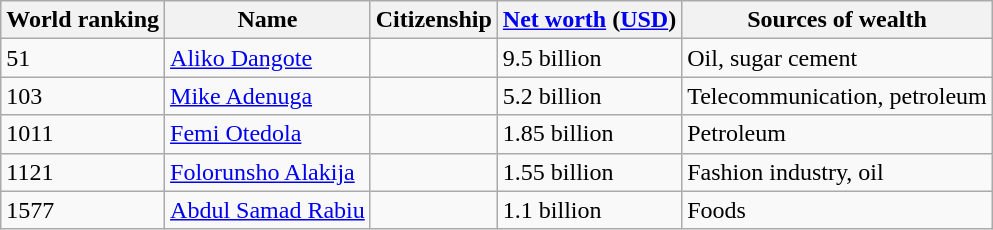<table class="wikitable">
<tr>
<th>World ranking</th>
<th>Name</th>
<th>Citizenship</th>
<th><a href='#'>Net worth</a> (<a href='#'>USD</a>)</th>
<th>Sources of wealth</th>
</tr>
<tr>
<td>51</td>
<td><a href='#'>Aliko Dangote</a></td>
<td></td>
<td>9.5 billion</td>
<td>Oil, sugar cement</td>
</tr>
<tr>
<td>103</td>
<td><a href='#'>Mike Adenuga</a></td>
<td></td>
<td>5.2 billion</td>
<td>Telecommunication, petroleum</td>
</tr>
<tr>
<td>1011</td>
<td><a href='#'>Femi Otedola</a></td>
<td></td>
<td>1.85 billion</td>
<td>Petroleum</td>
</tr>
<tr>
<td>1121</td>
<td><a href='#'>Folorunsho Alakija</a></td>
<td></td>
<td>1.55 billion</td>
<td>Fashion industry, oil</td>
</tr>
<tr>
<td>1577</td>
<td><a href='#'>Abdul Samad Rabiu</a></td>
<td></td>
<td>1.1 billion</td>
<td>Foods</td>
</tr>
</table>
